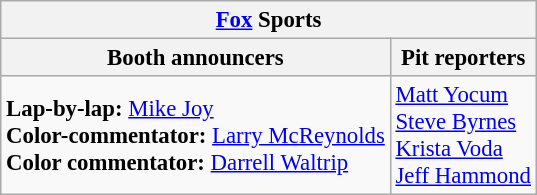<table class="wikitable" style="font-size: 95%;">
<tr>
<th colspan="2"><a href='#'>Fox</a> Sports</th>
</tr>
<tr>
<th>Booth announcers</th>
<th>Pit reporters</th>
</tr>
<tr>
<td><strong>Lap-by-lap:</strong> <a href='#'>Mike Joy</a><br><strong>Color-commentator:</strong> <a href='#'>Larry McReynolds</a><br><strong>Color commentator:</strong> <a href='#'>Darrell Waltrip</a></td>
<td><a href='#'>Matt Yocum</a><br><a href='#'>Steve Byrnes</a><br><a href='#'>Krista Voda</a><br><a href='#'>Jeff Hammond</a></td>
</tr>
</table>
